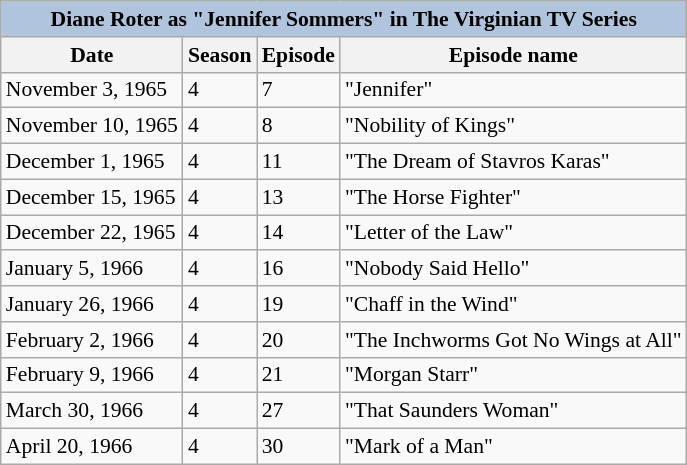<table class="wikitable" style="font-size: 90%;">
<tr>
<th colspan="4" style="background: LightSteelBlue;">Diane Roter as "Jennifer Sommers" in The Virginian TV Series</th>
</tr>
<tr>
<th>Date</th>
<th>Season</th>
<th>Episode</th>
<th>Episode name</th>
</tr>
<tr>
<td>November 3, 1965</td>
<td>4</td>
<td>7</td>
<td>"Jennifer"</td>
</tr>
<tr>
<td>November 10, 1965</td>
<td>4</td>
<td>8</td>
<td>"Nobility of Kings"</td>
</tr>
<tr>
<td>December 1, 1965</td>
<td>4</td>
<td>11</td>
<td>"The Dream of Stavros Karas"</td>
</tr>
<tr>
<td>December 15, 1965</td>
<td>4</td>
<td>13</td>
<td>"The Horse Fighter"</td>
</tr>
<tr>
<td>December 22, 1965</td>
<td>4</td>
<td>14</td>
<td>"Letter of the Law"</td>
</tr>
<tr>
<td>January 5, 1966</td>
<td>4</td>
<td>16</td>
<td>"Nobody Said Hello"</td>
</tr>
<tr>
<td>January 26, 1966</td>
<td>4</td>
<td>19</td>
<td>"Chaff in the Wind"</td>
</tr>
<tr>
<td>February 2, 1966</td>
<td>4</td>
<td>20</td>
<td>"The Inchworms Got No Wings at All"</td>
</tr>
<tr>
<td>February 9, 1966</td>
<td>4</td>
<td>21</td>
<td>"Morgan Starr"</td>
</tr>
<tr>
<td>March 30, 1966</td>
<td>4</td>
<td>27</td>
<td>"That Saunders Woman"</td>
</tr>
<tr>
<td>April 20, 1966</td>
<td>4</td>
<td>30</td>
<td>"Mark of a Man"</td>
</tr>
</table>
